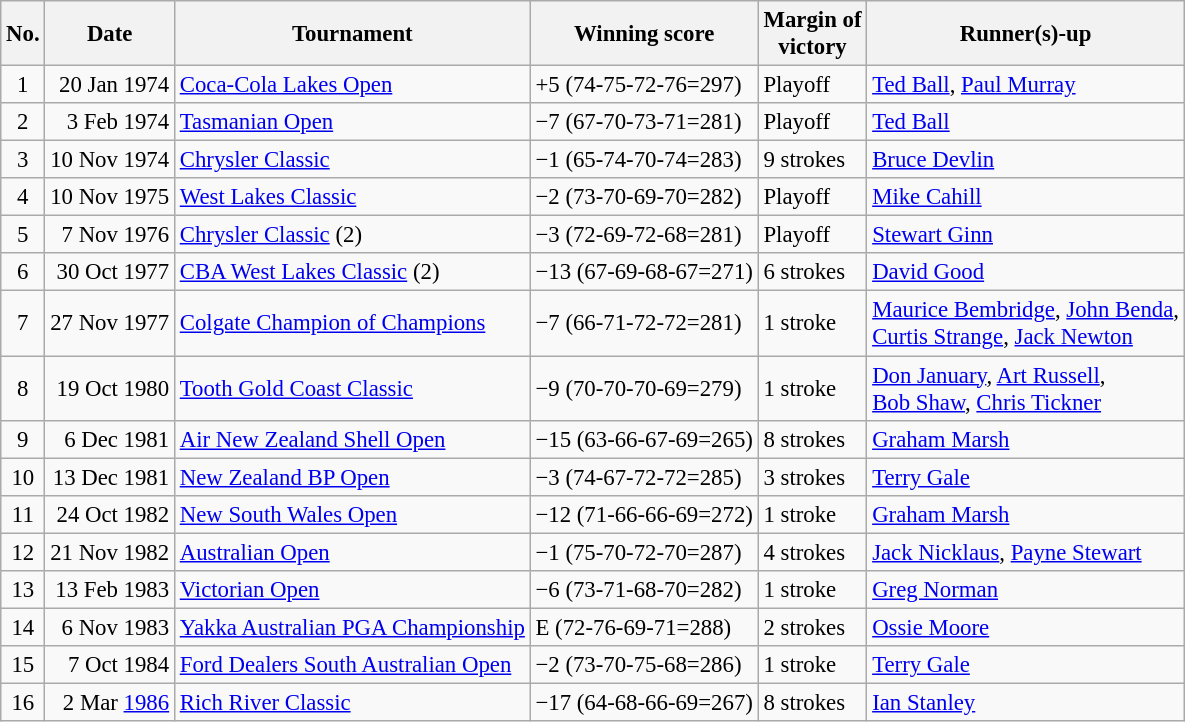<table class="wikitable" style="font-size:95%;">
<tr>
<th>No.</th>
<th>Date</th>
<th>Tournament</th>
<th>Winning score</th>
<th>Margin of<br>victory</th>
<th>Runner(s)-up</th>
</tr>
<tr>
<td align=center>1</td>
<td align=right>20 Jan 1974</td>
<td><a href='#'>Coca-Cola Lakes Open</a></td>
<td>+5 (74-75-72-76=297)</td>
<td>Playoff</td>
<td> <a href='#'>Ted Ball</a>,  <a href='#'>Paul Murray</a></td>
</tr>
<tr>
<td align=center>2</td>
<td align=right>3 Feb 1974</td>
<td><a href='#'>Tasmanian Open</a></td>
<td>−7 (67-70-73-71=281)</td>
<td>Playoff</td>
<td> <a href='#'>Ted Ball</a></td>
</tr>
<tr>
<td align=center>3</td>
<td align=right>10 Nov 1974</td>
<td><a href='#'>Chrysler Classic</a></td>
<td>−1 (65-74-70-74=283)</td>
<td>9 strokes</td>
<td> <a href='#'>Bruce Devlin</a></td>
</tr>
<tr>
<td align=center>4</td>
<td align=right>10 Nov 1975</td>
<td><a href='#'>West Lakes Classic</a></td>
<td>−2 (73-70-69-70=282)</td>
<td>Playoff</td>
<td> <a href='#'>Mike Cahill</a></td>
</tr>
<tr>
<td align=center>5</td>
<td align=right>7 Nov 1976</td>
<td><a href='#'>Chrysler Classic</a> (2)</td>
<td>−3 (72-69-72-68=281)</td>
<td>Playoff</td>
<td> <a href='#'>Stewart Ginn</a></td>
</tr>
<tr>
<td align=center>6</td>
<td align=right>30 Oct 1977</td>
<td><a href='#'>CBA West Lakes Classic</a> (2)</td>
<td>−13 (67-69-68-67=271)</td>
<td>6 strokes</td>
<td> <a href='#'>David Good</a></td>
</tr>
<tr>
<td align=center>7</td>
<td align=right>27 Nov 1977</td>
<td><a href='#'>Colgate Champion of Champions</a></td>
<td>−7 (66-71-72-72=281)</td>
<td>1 stroke</td>
<td> <a href='#'>Maurice Bembridge</a>,  <a href='#'>John Benda</a>,<br> <a href='#'>Curtis Strange</a>,  <a href='#'>Jack Newton</a></td>
</tr>
<tr>
<td align=center>8</td>
<td align=right>19 Oct 1980</td>
<td><a href='#'>Tooth Gold Coast Classic</a></td>
<td>−9 (70-70-70-69=279)</td>
<td>1 stroke</td>
<td> <a href='#'>Don January</a>,  <a href='#'>Art Russell</a>,<br> <a href='#'>Bob Shaw</a>,  <a href='#'>Chris Tickner</a></td>
</tr>
<tr>
<td align=center>9</td>
<td align=right>6 Dec 1981</td>
<td><a href='#'>Air New Zealand Shell Open</a></td>
<td>−15 (63-66-67-69=265)</td>
<td>8 strokes</td>
<td> <a href='#'>Graham Marsh</a></td>
</tr>
<tr>
<td align=center>10</td>
<td align=right>13 Dec 1981</td>
<td><a href='#'>New Zealand BP Open</a></td>
<td>−3 (74-67-72-72=285)</td>
<td>3 strokes</td>
<td> <a href='#'>Terry Gale</a></td>
</tr>
<tr>
<td align=center>11</td>
<td align=right>24 Oct 1982</td>
<td><a href='#'>New South Wales Open</a></td>
<td>−12 (71-66-66-69=272)</td>
<td>1 stroke</td>
<td> <a href='#'>Graham Marsh</a></td>
</tr>
<tr>
<td align=center>12</td>
<td align=right>21 Nov 1982</td>
<td><a href='#'>Australian Open</a></td>
<td>−1 (75-70-72-70=287)</td>
<td>4 strokes</td>
<td> <a href='#'>Jack Nicklaus</a>,  <a href='#'>Payne Stewart</a></td>
</tr>
<tr>
<td align=center>13</td>
<td align=right>13 Feb 1983</td>
<td><a href='#'>Victorian Open</a></td>
<td>−6 (73-71-68-70=282)</td>
<td>1 stroke</td>
<td> <a href='#'>Greg Norman</a></td>
</tr>
<tr>
<td align=center>14</td>
<td align=right>6 Nov 1983</td>
<td><a href='#'>Yakka Australian PGA Championship</a></td>
<td>E (72-76-69-71=288)</td>
<td>2 strokes</td>
<td> <a href='#'>Ossie Moore</a></td>
</tr>
<tr>
<td align=center>15</td>
<td align=right>7 Oct 1984</td>
<td><a href='#'>Ford Dealers South Australian Open</a></td>
<td>−2 (73-70-75-68=286)</td>
<td>1 stroke</td>
<td> <a href='#'>Terry Gale</a></td>
</tr>
<tr>
<td align=center>16</td>
<td align=right>2 Mar <a href='#'>1986</a></td>
<td><a href='#'>Rich River Classic</a></td>
<td>−17 (64-68-66-69=267)</td>
<td>8 strokes</td>
<td> <a href='#'>Ian Stanley</a></td>
</tr>
</table>
